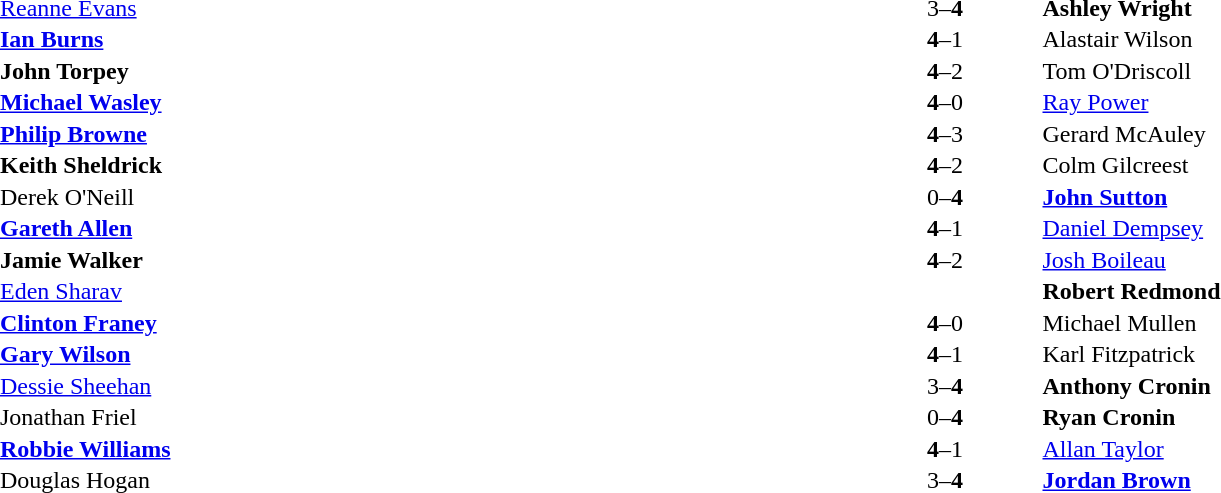<table width="100%" cellspacing="1">
<tr>
<th width=45%></th>
<th width=10%></th>
<th width=45%></th>
</tr>
<tr>
<td> <a href='#'>Reanne Evans</a></td>
<td align="center">3–<strong>4</strong></td>
<td> <strong>Ashley Wright</strong></td>
</tr>
<tr>
<td> <strong><a href='#'>Ian Burns</a></strong></td>
<td align="center"><strong>4</strong>–1</td>
<td> Alastair Wilson</td>
</tr>
<tr>
<td> <strong>John Torpey</strong></td>
<td align="center"><strong>4</strong>–2</td>
<td> Tom O'Driscoll</td>
</tr>
<tr>
<td> <strong><a href='#'>Michael Wasley</a></strong></td>
<td align="center"><strong>4</strong>–0</td>
<td> <a href='#'>Ray Power</a></td>
</tr>
<tr>
<td> <strong><a href='#'>Philip Browne</a></strong></td>
<td align="center"><strong>4</strong>–3</td>
<td> Gerard McAuley</td>
</tr>
<tr>
<td> <strong>Keith Sheldrick</strong></td>
<td align="center"><strong>4</strong>–2</td>
<td> Colm Gilcreest</td>
</tr>
<tr>
<td> Derek O'Neill</td>
<td align="center">0–<strong>4</strong></td>
<td> <strong><a href='#'>John Sutton</a></strong></td>
</tr>
<tr>
<td> <strong><a href='#'>Gareth Allen</a></strong></td>
<td align="center"><strong>4</strong>–1</td>
<td> <a href='#'>Daniel Dempsey</a></td>
</tr>
<tr>
<td> <strong>Jamie Walker</strong></td>
<td align="center"><strong>4</strong>–2</td>
<td> <a href='#'>Josh Boileau</a></td>
</tr>
<tr>
<td> <a href='#'>Eden Sharav</a></td>
<td align="center"></td>
<td> <strong>Robert Redmond</strong></td>
</tr>
<tr>
<td> <strong><a href='#'>Clinton Franey</a></strong></td>
<td align="center"><strong>4</strong>–0</td>
<td> Michael Mullen</td>
</tr>
<tr>
<td> <strong><a href='#'>Gary Wilson</a></strong></td>
<td align="center"><strong>4</strong>–1</td>
<td> Karl Fitzpatrick</td>
</tr>
<tr>
<td> <a href='#'>Dessie Sheehan</a></td>
<td align="center">3–<strong>4</strong></td>
<td> <strong>Anthony Cronin</strong></td>
</tr>
<tr>
<td> Jonathan Friel</td>
<td align="center">0–<strong>4</strong></td>
<td> <strong>Ryan Cronin</strong></td>
</tr>
<tr>
<td> <strong><a href='#'>Robbie Williams</a></strong></td>
<td align="center"><strong>4</strong>–1</td>
<td> <a href='#'>Allan Taylor</a></td>
</tr>
<tr>
<td> Douglas Hogan</td>
<td align="center">3–<strong>4</strong></td>
<td> <strong><a href='#'>Jordan Brown</a></strong></td>
</tr>
</table>
